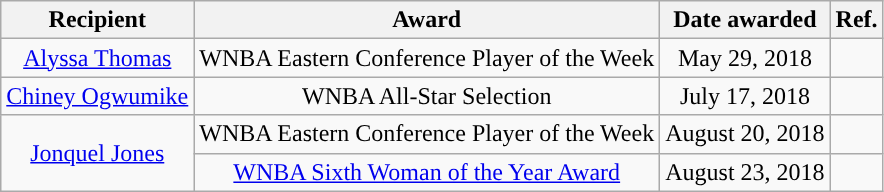<table class="wikitable sortable sortable" style="text-align: center">
<tr>
<th>Recipient</th>
<th>Award</th>
<th>Date awarded</th>
<th>Ref.</th>
</tr>
<tr>
<td><a href='#'>Alyssa Thomas</a></td>
<td>WNBA Eastern Conference Player of the Week</td>
<td>May 29, 2018</td>
<td></td>
</tr>
<tr>
<td><a href='#'>Chiney Ogwumike</a></td>
<td>WNBA All-Star Selection</td>
<td>July 17, 2018</td>
<td></td>
</tr>
<tr>
<td rowspan=2><a href='#'>Jonquel Jones</a></td>
<td>WNBA Eastern Conference Player of the Week</td>
<td>August 20, 2018</td>
<td></td>
</tr>
<tr>
<td><a href='#'>WNBA Sixth Woman of the Year Award</a></td>
<td>August 23, 2018</td>
<td></td>
</tr>
</table>
